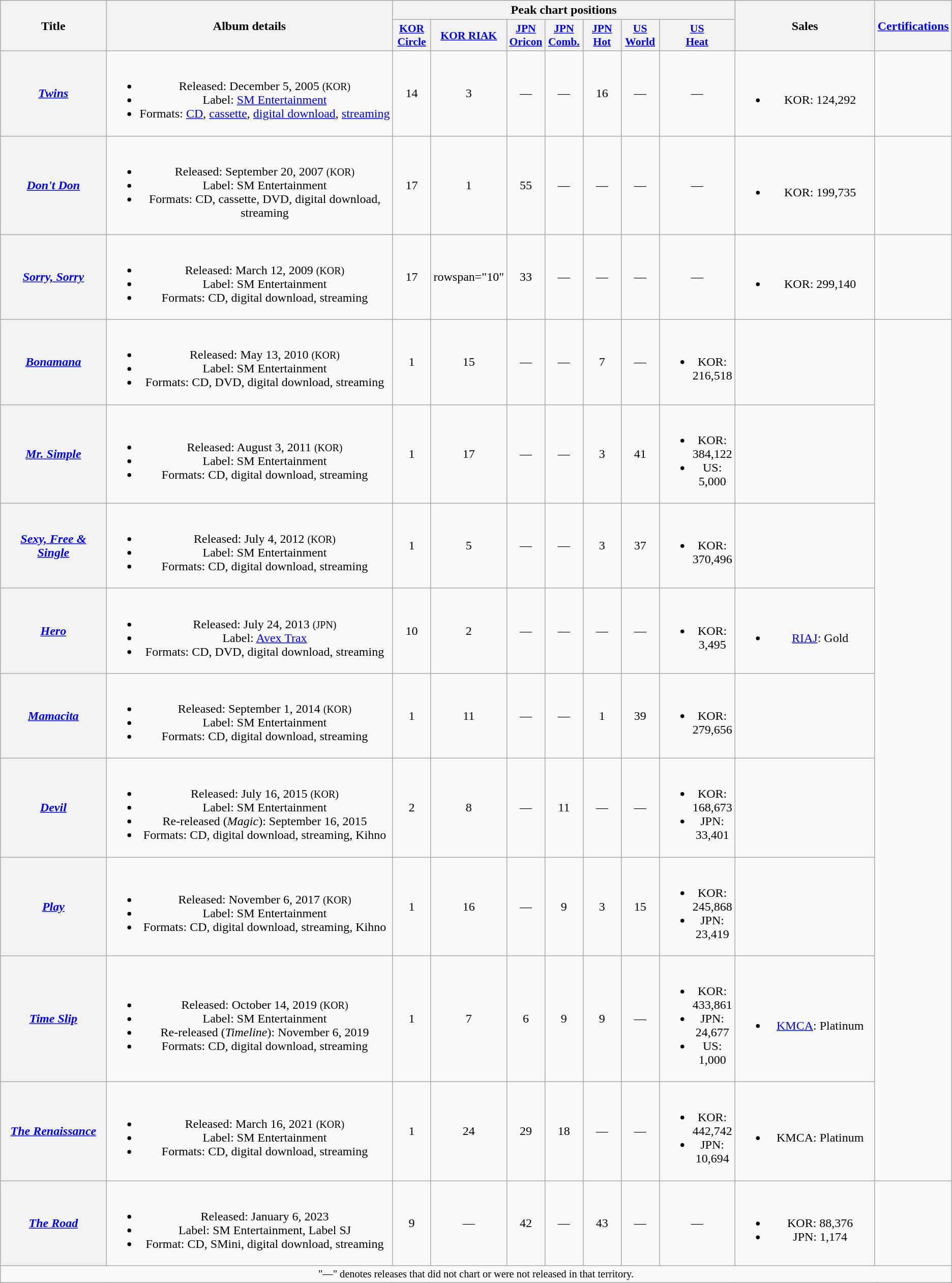<table class="wikitable plainrowheaders" style="text-align:center;">
<tr>
<th scope="col" rowspan="2">Title</th>
<th scope="col" rowspan="2" style="width:23em;">Album details</th>
<th colspan="7" scope="col">Peak chart positions</th>
<th scope="col" rowspan="2" style="width:11em;">Sales</th>
<th scope="col" rowspan="2"><a href='#'>Certifications</a></th>
</tr>
<tr>
<th scope="col" style="width:3em;font-size:90%;"><a href='#'>KOR Circle</a><br></th>
<th scope="col" style="width:3em;font-size:90%;"><a href='#'>KOR RIAK</a><br></th>
<th scope="col" style="width:3em;font-size:90%;"><a href='#'>JPN Oricon</a><br></th>
<th scope="col" style="width:3em;font-size:90%;"><a href='#'>JPN Comb.</a><br></th>
<th scope="col" style="width:3em;font-size:90%;"><a href='#'>JPN Hot</a><br></th>
<th scope="col" style="width:3em;font-size:90%;"><a href='#'>US<br>World</a><br></th>
<th scope="col" style="width:3em;font-size:90%;"><a href='#'>US<br>Heat</a><br></th>
</tr>
<tr>
<th scope="row"><em><a href='#'>Twins</a></em></th>
<td><br><ul><li>Released: December 5, 2005 <small>(KOR)</small></li><li>Label: <a href='#'>SM Entertainment</a></li><li>Formats: <a href='#'>CD</a>, <a href='#'>cassette</a>, <a href='#'>digital download</a>, <a href='#'>streaming</a></li></ul></td>
<td>14</td>
<td>3</td>
<td>—</td>
<td>—</td>
<td>16</td>
<td>—</td>
<td>—</td>
<td><br><ul><li>KOR: 124,292</li></ul></td>
<td></td>
</tr>
<tr>
<th scope="row"><em><a href='#'>Don't Don</a></em></th>
<td><br><ul><li>Released: September 20, 2007 <small>(KOR)</small></li><li>Label: SM Entertainment</li><li>Formats: CD, cassette, DVD, digital download, streaming</li></ul></td>
<td>17</td>
<td>1</td>
<td>55</td>
<td>—</td>
<td>—</td>
<td>—</td>
<td>—</td>
<td><br><ul><li>KOR: 199,735</li></ul></td>
<td></td>
</tr>
<tr>
<th scope="row"><em><a href='#'>Sorry, Sorry</a></em></th>
<td><br><ul><li>Released: March 12, 2009 <small>(KOR)</small></li><li>Label: SM Entertainment</li><li>Formats: CD, digital download, streaming</li></ul></td>
<td>17</td>
<td>rowspan="10" </td>
<td>33</td>
<td>—</td>
<td>—</td>
<td>—</td>
<td>—</td>
<td><br><ul><li>KOR: 299,140</li></ul></td>
<td></td>
</tr>
<tr>
<th scope="row"><em><a href='#'>Bonamana</a></em></th>
<td><br><ul><li>Released: May 13, 2010 <small>(KOR)</small></li><li>Label: SM Entertainment</li><li>Formats: CD, DVD, digital download, streaming</li></ul></td>
<td>1</td>
<td>15</td>
<td>—</td>
<td>—</td>
<td>7</td>
<td>—</td>
<td><br><ul><li>KOR: 216,518</li></ul></td>
<td></td>
</tr>
<tr>
<th scope="row"><em><a href='#'>Mr. Simple</a></em></th>
<td><br><ul><li>Released: August 3, 2011 <small>(KOR)</small></li><li>Label: SM Entertainment</li><li>Formats: CD, digital download, streaming</li></ul></td>
<td>1</td>
<td>17</td>
<td>—</td>
<td>—</td>
<td>3</td>
<td>41</td>
<td><br><ul><li>KOR: 384,122</li><li>US: 5,000</li></ul></td>
<td></td>
</tr>
<tr>
<th scope="row"><em><a href='#'>Sexy, Free & Single</a></em></th>
<td><br><ul><li>Released: July 4, 2012 <small>(KOR)</small></li><li>Label: SM Entertainment</li><li>Formats: CD, digital download, streaming</li></ul></td>
<td>1</td>
<td>5</td>
<td>—</td>
<td>—</td>
<td>3</td>
<td>37</td>
<td><br><ul><li>KOR: 370,496</li></ul></td>
<td></td>
</tr>
<tr>
<th scope="row"><em><a href='#'>Hero</a></em></th>
<td><br><ul><li>Released: July 24, 2013 <small>(JPN)</small></li><li>Label: <a href='#'>Avex Trax</a></li><li>Formats: CD, DVD, digital download, streaming</li></ul></td>
<td>10</td>
<td>2</td>
<td>—</td>
<td>—</td>
<td>—</td>
<td>—</td>
<td><br><ul><li>KOR: 3,495</li></ul></td>
<td><br><ul><li><a href='#'>RIAJ</a>: Gold</li></ul></td>
</tr>
<tr>
<th scope="row"><em><a href='#'>Mamacita</a></em></th>
<td><br><ul><li>Released: September 1, 2014 <small>(KOR)</small></li><li>Label: SM Entertainment</li><li>Formats: CD, digital download, streaming</li></ul></td>
<td>1</td>
<td>11</td>
<td>—</td>
<td>—</td>
<td>1</td>
<td>39</td>
<td><br><ul><li>KOR: 279,656</li></ul></td>
<td></td>
</tr>
<tr>
<th scope="row"><em><a href='#'>Devil</a></em></th>
<td><br><ul><li>Released: July 16, 2015 <small>(KOR)</small></li><li>Label: SM Entertainment</li><li>Re-released (<em>Magic</em>): September 16, 2015</li><li>Formats: CD, digital download, streaming, Kihno</li></ul></td>
<td>2</td>
<td>8</td>
<td>—</td>
<td>11</td>
<td>—</td>
<td>—</td>
<td><br><ul><li>KOR: 168,673</li><li>JPN: 33,401</li></ul></td>
<td></td>
</tr>
<tr>
<th scope="row"><em><a href='#'>Play</a></em></th>
<td><br><ul><li>Released: November 6, 2017 <small>(KOR)</small></li><li>Label: SM Entertainment</li><li>Formats: CD, digital download, streaming, Kihno</li></ul></td>
<td>1</td>
<td>16</td>
<td>—</td>
<td>9</td>
<td>3</td>
<td>15</td>
<td><br><ul><li>KOR: 245,868</li><li>JPN: 23,419</li></ul></td>
<td></td>
</tr>
<tr>
<th scope="row"><em><a href='#'>Time Slip</a></em></th>
<td><br><ul><li>Released: October 14, 2019 <small>(KOR)</small></li><li>Label: SM Entertainment</li><li>Re-released (<em>Timeline</em>): November 6, 2019</li><li>Formats: CD, digital download, streaming</li></ul></td>
<td>1</td>
<td>7</td>
<td>6</td>
<td>9</td>
<td>9</td>
<td>—</td>
<td><br><ul><li>KOR: 433,861</li><li>JPN: 24,677</li><li>US: 1,000</li></ul></td>
<td><br><ul><li><a href='#'>KMCA</a>: Platinum</li></ul></td>
</tr>
<tr>
<th scope="row"><em><a href='#'>The Renaissance</a></em></th>
<td><br><ul><li>Released: March 16, 2021 <small>(KOR)</small></li><li>Label: SM Entertainment</li><li>Formats: CD, digital download, streaming</li></ul></td>
<td>1</td>
<td>24</td>
<td>29</td>
<td>18</td>
<td>—</td>
<td>—</td>
<td><br><ul><li>KOR: 442,742</li><li>JPN: 10,694</li></ul></td>
<td><br><ul><li>KMCA: Platinum</li></ul></td>
</tr>
<tr>
<th scope="row"><em><a href='#'>The Road</a></em></th>
<td><br><ul><li>Released: January 6, 2023</li><li>Label: SM Entertainment, Label SJ</li><li>Format: CD, SMini, digital download, streaming</li></ul></td>
<td>9</td>
<td>—</td>
<td>42</td>
<td>—</td>
<td>43</td>
<td>—</td>
<td>—</td>
<td><br><ul><li>KOR: 88,376</li><li>JPN: 1,174</li></ul></td>
<td></td>
</tr>
<tr>
<td colspan="11" style="text-align:center; font-size:85%;">"—" denotes releases that did not chart or were not released in that territory.</td>
</tr>
</table>
